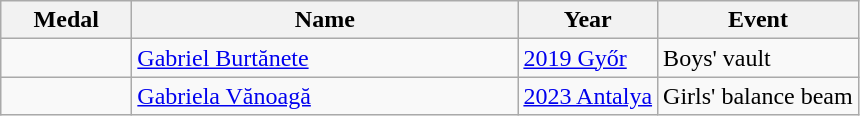<table class="wikitable sortable">
<tr>
<th style="width:5em;">Medal</th>
<th width=250>Name</th>
<th>Year</th>
<th>Event</th>
</tr>
<tr>
<td></td>
<td><a href='#'>Gabriel Burtănete</a></td>
<td rowspan="1"> <a href='#'>2019 Győr</a></td>
<td>Boys' vault</td>
</tr>
<tr>
<td></td>
<td><a href='#'>Gabriela Vănoagă</a></td>
<td rowspan="1"> <a href='#'>2023 Antalya</a></td>
<td>Girls' balance beam</td>
</tr>
</table>
